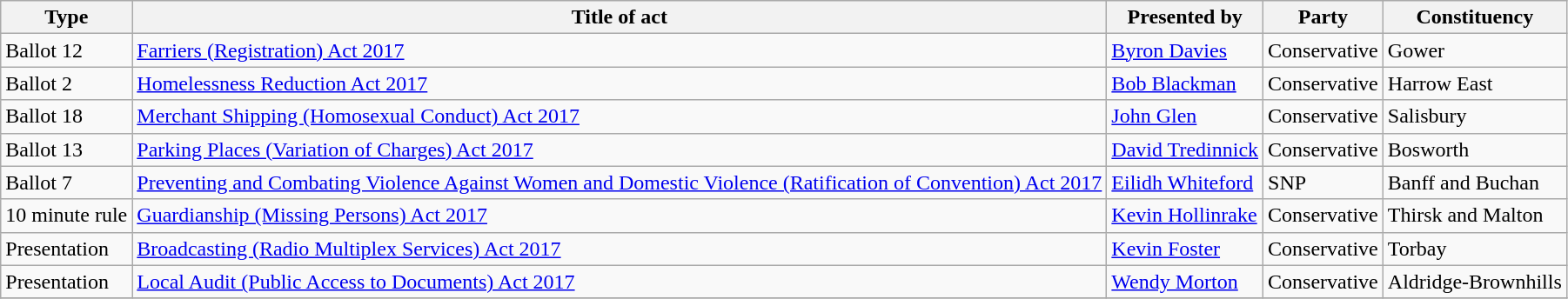<table class="wikitable">
<tr>
<th>Type</th>
<th>Title of act</th>
<th>Presented by</th>
<th>Party</th>
<th>Constituency</th>
</tr>
<tr |->
<td>Ballot 12</td>
<td><a href='#'>Farriers (Registration) Act 2017</a></td>
<td><a href='#'>Byron Davies</a></td>
<td>Conservative</td>
<td>Gower</td>
</tr>
<tr>
<td>Ballot 2</td>
<td><a href='#'>Homelessness Reduction Act 2017</a></td>
<td><a href='#'>Bob Blackman</a></td>
<td>Conservative</td>
<td>Harrow East</td>
</tr>
<tr>
<td>Ballot 18</td>
<td><a href='#'>Merchant Shipping (Homosexual Conduct) Act 2017</a></td>
<td><a href='#'>John Glen</a></td>
<td>Conservative</td>
<td>Salisbury</td>
</tr>
<tr>
<td>Ballot 13</td>
<td><a href='#'>Parking Places (Variation of Charges) Act 2017</a></td>
<td><a href='#'>David Tredinnick</a></td>
<td>Conservative</td>
<td>Bosworth</td>
</tr>
<tr>
<td>Ballot 7</td>
<td><a href='#'>Preventing and Combating Violence Against Women and Domestic Violence (Ratification of Convention) Act 2017</a></td>
<td><a href='#'>Eilidh Whiteford</a></td>
<td>SNP</td>
<td>Banff and Buchan</td>
</tr>
<tr>
<td>10 minute rule</td>
<td><a href='#'>Guardianship (Missing Persons) Act 2017</a></td>
<td><a href='#'>Kevin Hollinrake</a></td>
<td>Conservative</td>
<td>Thirsk and Malton</td>
</tr>
<tr>
<td>Presentation</td>
<td><a href='#'>Broadcasting (Radio Multiplex Services) Act 2017</a></td>
<td><a href='#'>Kevin Foster</a></td>
<td>Conservative</td>
<td>Torbay</td>
</tr>
<tr>
<td>Presentation</td>
<td><a href='#'>Local Audit (Public Access to Documents) Act 2017</a></td>
<td><a href='#'>Wendy Morton</a></td>
<td>Conservative</td>
<td>Aldridge-Brownhills</td>
</tr>
<tr>
</tr>
</table>
